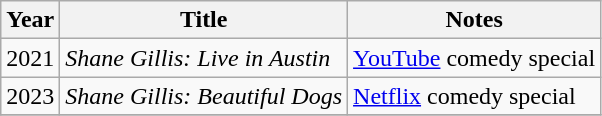<table class="wikitable unsortable">
<tr>
<th>Year</th>
<th>Title</th>
<th>Notes</th>
</tr>
<tr>
<td>2021</td>
<td><em>Shane Gillis: Live in Austin</em></td>
<td><a href='#'>YouTube</a> comedy special</td>
</tr>
<tr>
<td>2023</td>
<td><em>Shane Gillis: Beautiful Dogs</em></td>
<td><a href='#'>Netflix</a> comedy special</td>
</tr>
<tr>
</tr>
</table>
